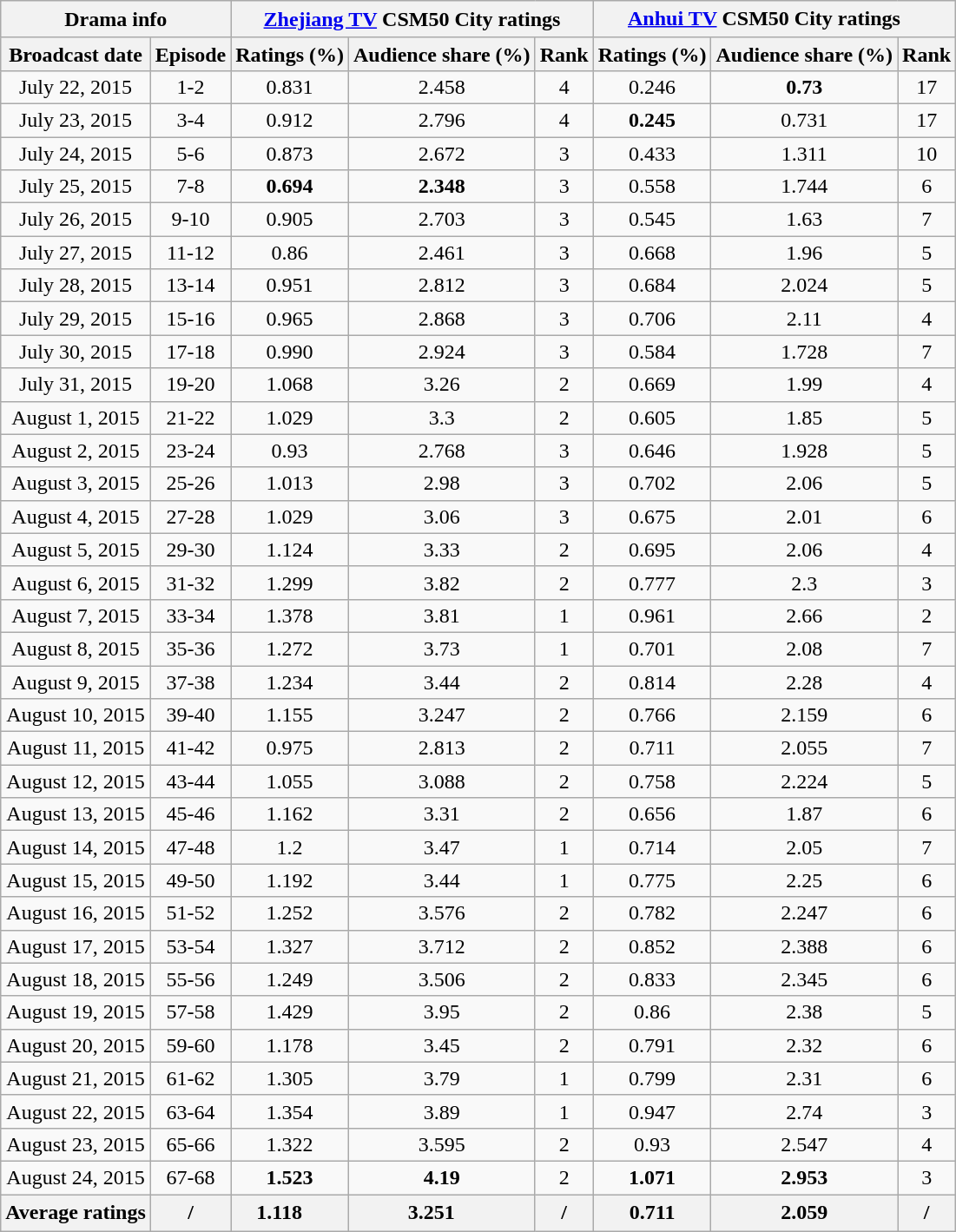<table class="wikitable sortable mw-collapsible jquery-tablesorter" style="text-align:center">
<tr>
<th colspan="2"><strong>Drama info</strong></th>
<th colspan="3"><strong><a href='#'>Zhejiang TV</a> CSM50 City ratings</strong></th>
<th colspan="3"><strong><a href='#'>Anhui TV</a> CSM50 City ratings　</strong></th>
</tr>
<tr>
<th><strong>Broadcast date</strong></th>
<th><strong>Episode</strong></th>
<th><strong>Ratings (%)</strong></th>
<th><strong>Audience share (%)</strong></th>
<th><strong>Rank</strong></th>
<th><strong>Ratings (%)</strong></th>
<th><strong>Audience share (%)</strong></th>
<th><strong>Rank</strong></th>
</tr>
<tr>
<td>July 22, 2015</td>
<td>1-2</td>
<td>0.831</td>
<td>2.458</td>
<td>4</td>
<td>0.246</td>
<td><strong><span>0.73</span></strong></td>
<td>17</td>
</tr>
<tr>
<td>July 23, 2015</td>
<td>3-4</td>
<td>0.912</td>
<td>2.796</td>
<td>4</td>
<td><strong><span>0.245</span></strong></td>
<td>0.731</td>
<td>17</td>
</tr>
<tr>
<td>July 24, 2015</td>
<td>5-6</td>
<td>0.873</td>
<td>2.672</td>
<td>3</td>
<td>0.433</td>
<td>1.311</td>
<td>10</td>
</tr>
<tr>
<td>July 25, 2015</td>
<td>7-8</td>
<td><strong><span>0.694</span></strong></td>
<td><strong><span>2.348</span></strong></td>
<td>3</td>
<td>0.558</td>
<td>1.744</td>
<td>6</td>
</tr>
<tr>
<td>July 26, 2015</td>
<td>9-10</td>
<td>0.905</td>
<td>2.703</td>
<td>3</td>
<td>0.545</td>
<td>1.63</td>
<td>7</td>
</tr>
<tr>
<td>July 27, 2015</td>
<td>11-12</td>
<td>0.86</td>
<td>2.461</td>
<td>3</td>
<td>0.668</td>
<td>1.96</td>
<td>5</td>
</tr>
<tr>
<td>July 28, 2015</td>
<td>13-14</td>
<td>0.951</td>
<td>2.812</td>
<td>3</td>
<td>0.684</td>
<td>2.024</td>
<td>5</td>
</tr>
<tr>
<td>July 29, 2015</td>
<td>15-16</td>
<td>0.965</td>
<td>2.868</td>
<td>3</td>
<td>0.706</td>
<td>2.11</td>
<td>4</td>
</tr>
<tr>
<td>July 30, 2015</td>
<td>17-18</td>
<td>0.990</td>
<td>2.924</td>
<td>3</td>
<td>0.584</td>
<td>1.728</td>
<td>7</td>
</tr>
<tr>
<td>July 31, 2015</td>
<td>19-20</td>
<td>1.068</td>
<td>3.26</td>
<td>2</td>
<td>0.669</td>
<td>1.99</td>
<td>4</td>
</tr>
<tr>
<td>August 1, 2015</td>
<td>21-22</td>
<td>1.029</td>
<td>3.3</td>
<td>2</td>
<td>0.605</td>
<td>1.85</td>
<td>5</td>
</tr>
<tr>
<td>August 2, 2015</td>
<td>23-24</td>
<td>0.93</td>
<td>2.768</td>
<td>3</td>
<td>0.646</td>
<td>1.928</td>
<td>5</td>
</tr>
<tr>
<td>August 3, 2015</td>
<td>25-26</td>
<td>1.013</td>
<td>2.98</td>
<td>3</td>
<td>0.702</td>
<td>2.06</td>
<td>5</td>
</tr>
<tr>
<td>August 4, 2015</td>
<td>27-28</td>
<td>1.029</td>
<td>3.06</td>
<td>3</td>
<td>0.675</td>
<td>2.01</td>
<td>6</td>
</tr>
<tr>
<td>August 5, 2015</td>
<td>29-30</td>
<td>1.124</td>
<td>3.33</td>
<td>2</td>
<td>0.695</td>
<td>2.06</td>
<td>4</td>
</tr>
<tr>
<td>August 6, 2015</td>
<td>31-32</td>
<td>1.299</td>
<td>3.82</td>
<td>2</td>
<td>0.777</td>
<td>2.3</td>
<td>3</td>
</tr>
<tr>
<td>August 7, 2015</td>
<td>33-34</td>
<td>1.378</td>
<td>3.81</td>
<td>1</td>
<td>0.961</td>
<td>2.66</td>
<td>2</td>
</tr>
<tr>
<td>August 8, 2015</td>
<td>35-36</td>
<td>1.272</td>
<td>3.73</td>
<td>1</td>
<td>0.701</td>
<td>2.08</td>
<td>7</td>
</tr>
<tr>
<td>August 9, 2015</td>
<td>37-38</td>
<td>1.234</td>
<td>3.44</td>
<td>2</td>
<td>0.814</td>
<td>2.28</td>
<td>4</td>
</tr>
<tr>
<td>August 10, 2015</td>
<td>39-40</td>
<td>1.155</td>
<td>3.247</td>
<td>2</td>
<td>0.766</td>
<td>2.159</td>
<td>6</td>
</tr>
<tr>
<td>August 11, 2015</td>
<td>41-42</td>
<td>0.975</td>
<td>2.813</td>
<td>2</td>
<td>0.711</td>
<td>2.055</td>
<td>7</td>
</tr>
<tr>
<td>August 12, 2015</td>
<td>43-44</td>
<td>1.055</td>
<td>3.088</td>
<td>2</td>
<td>0.758</td>
<td>2.224</td>
<td>5</td>
</tr>
<tr>
<td>August 13, 2015</td>
<td>45-46</td>
<td>1.162</td>
<td>3.31</td>
<td>2</td>
<td>0.656</td>
<td>1.87</td>
<td>6</td>
</tr>
<tr>
<td>August 14, 2015</td>
<td>47-48</td>
<td>1.2</td>
<td>3.47</td>
<td>1</td>
<td>0.714</td>
<td>2.05</td>
<td>7</td>
</tr>
<tr>
<td>August 15, 2015</td>
<td>49-50</td>
<td>1.192</td>
<td>3.44</td>
<td>1</td>
<td>0.775</td>
<td>2.25</td>
<td>6</td>
</tr>
<tr>
<td>August 16, 2015</td>
<td>51-52</td>
<td>1.252</td>
<td>3.576</td>
<td>2</td>
<td>0.782</td>
<td>2.247</td>
<td>6</td>
</tr>
<tr>
<td>August 17, 2015</td>
<td>53-54</td>
<td>1.327</td>
<td>3.712</td>
<td>2</td>
<td>0.852</td>
<td>2.388</td>
<td>6</td>
</tr>
<tr>
<td>August 18, 2015</td>
<td>55-56</td>
<td>1.249</td>
<td>3.506</td>
<td>2</td>
<td>0.833</td>
<td>2.345</td>
<td>6</td>
</tr>
<tr>
<td>August 19, 2015</td>
<td>57-58</td>
<td>1.429</td>
<td>3.95</td>
<td>2</td>
<td>0.86</td>
<td>2.38</td>
<td>5</td>
</tr>
<tr>
<td>August 20, 2015</td>
<td>59-60</td>
<td>1.178</td>
<td>3.45</td>
<td>2</td>
<td>0.791</td>
<td>2.32</td>
<td>6</td>
</tr>
<tr>
<td>August 21, 2015</td>
<td>61-62</td>
<td>1.305</td>
<td>3.79</td>
<td>1</td>
<td>0.799</td>
<td>2.31</td>
<td>6</td>
</tr>
<tr>
<td>August 22, 2015</td>
<td>63-64</td>
<td>1.354</td>
<td>3.89</td>
<td>1</td>
<td>0.947</td>
<td>2.74</td>
<td>3</td>
</tr>
<tr>
<td>August 23, 2015</td>
<td>65-66</td>
<td>1.322</td>
<td>3.595</td>
<td>2</td>
<td>0.93</td>
<td>2.547</td>
<td>4</td>
</tr>
<tr>
<td>August 24, 2015</td>
<td>67-68</td>
<td><strong><span>1.523</span></strong></td>
<td><strong><span>4.19</span></strong></td>
<td>2</td>
<td><strong><span>1.071</span></strong></td>
<td><strong><span>2.953</span></strong></td>
<td>3</td>
</tr>
<tr>
<th><strong>Average ratings</strong></th>
<th><strong>/</strong></th>
<th><strong>1.118　</strong></th>
<th><strong>3.251　</strong></th>
<th><strong>/</strong></th>
<th><strong>0.711</strong></th>
<th><strong>2.059</strong></th>
<th><strong>/</strong></th>
</tr>
</table>
